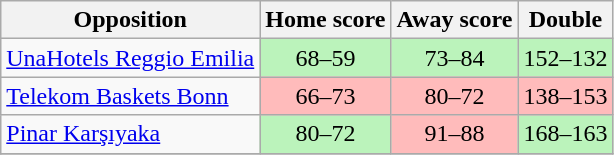<table class="wikitable" style="text-align: center;">
<tr>
<th>Opposition</th>
<th>Home score</th>
<th>Away score</th>
<th>Double</th>
</tr>
<tr>
<td align="left"> <a href='#'>UnaHotels Reggio Emilia</a></td>
<td bgcolor=#BBF3BB>68–59</td>
<td bgcolor=#BBF3BB>73–84</td>
<td bgcolor=#BBF3BB>152–132</td>
</tr>
<tr>
<td align="left"> <a href='#'>Telekom Baskets Bonn</a></td>
<td bgcolor=#FFBBBB>66–73</td>
<td bgcolor=#FFBBBB>80–72</td>
<td bgcolor=#FFBBBB>138–153</td>
</tr>
<tr>
<td align="left"> <a href='#'>Pinar Karşıyaka</a></td>
<td bgcolor=#BBF3BB>80–72</td>
<td bgcolor=#FFBBBB>91–88</td>
<td bgcolor=#BBF3BB>168–163</td>
</tr>
<tr>
</tr>
</table>
